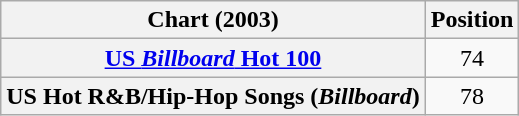<table class="wikitable sortable plainrowheaders" style="text-align:center">
<tr>
<th scope="col">Chart (2003)</th>
<th scope="col">Position</th>
</tr>
<tr>
<th scope="row"><a href='#'>US <em>Billboard</em> Hot 100</a></th>
<td>74</td>
</tr>
<tr>
<th scope="row">US Hot R&B/Hip-Hop Songs (<em>Billboard</em>)</th>
<td>78</td>
</tr>
</table>
